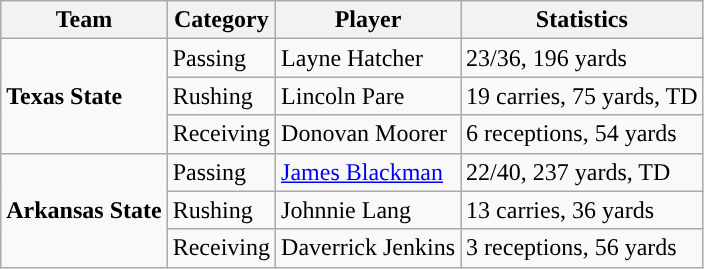<table class="wikitable" style="float: left;">
<tr>
<th>Team</th>
<th>Category</th>
<th>Player</th>
<th>Statistics</th>
</tr>
<tr>
<td rowspan=3><strong>Texas State</strong></td>
<td>Passing</td>
<td>Layne Hatcher</td>
<td>23/36, 196 yards</td>
</tr>
<tr>
<td>Rushing</td>
<td>Lincoln Pare</td>
<td>19 carries, 75 yards, TD</td>
</tr>
<tr>
<td>Receiving</td>
<td>Donovan Moorer</td>
<td>6 receptions, 54 yards</td>
</tr>
<tr>
<td rowspan=3><strong>Arkansas State</strong></td>
<td>Passing</td>
<td><a href='#'>James Blackman</a></td>
<td>22/40, 237 yards, TD</td>
</tr>
<tr>
<td>Rushing</td>
<td>Johnnie Lang</td>
<td>13 carries, 36 yards</td>
</tr>
<tr>
<td>Receiving</td>
<td>Daverrick Jenkins</td>
<td>3 receptions, 56 yards</td>
</tr>
</table>
